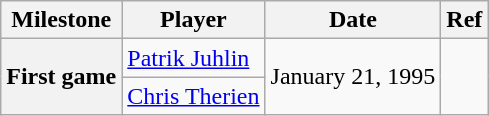<table class="wikitable">
<tr>
<th scope="col">Milestone</th>
<th scope="col">Player</th>
<th scope="col">Date</th>
<th scope="col">Ref</th>
</tr>
<tr>
<th rowspan=2>First game</th>
<td><a href='#'>Patrik Juhlin</a></td>
<td rowspan=2>January 21, 1995</td>
<td rowspan=2></td>
</tr>
<tr>
<td><a href='#'>Chris Therien</a></td>
</tr>
</table>
